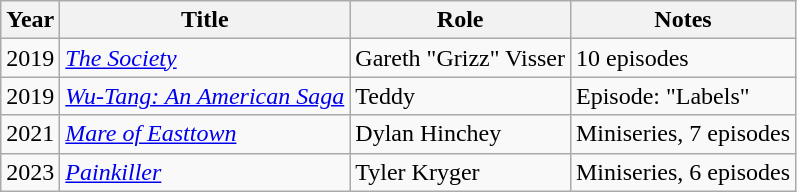<table class="wikitable sortable">
<tr>
<th>Year</th>
<th>Title</th>
<th>Role</th>
<th>Notes</th>
</tr>
<tr>
<td>2019</td>
<td><a href='#'><em>The Society</em></a></td>
<td>Gareth "Grizz" Visser</td>
<td>10 episodes</td>
</tr>
<tr>
<td>2019</td>
<td><em><a href='#'>Wu-Tang: An American Saga</a></em></td>
<td>Teddy</td>
<td>Episode: "Labels"</td>
</tr>
<tr>
<td>2021</td>
<td><em><a href='#'>Mare of Easttown</a></em></td>
<td>Dylan Hinchey</td>
<td>Miniseries, 7 episodes</td>
</tr>
<tr>
<td>2023</td>
<td><a href='#'><em>Painkiller</em></a></td>
<td>Tyler Kryger</td>
<td>Miniseries, 6 episodes</td>
</tr>
</table>
